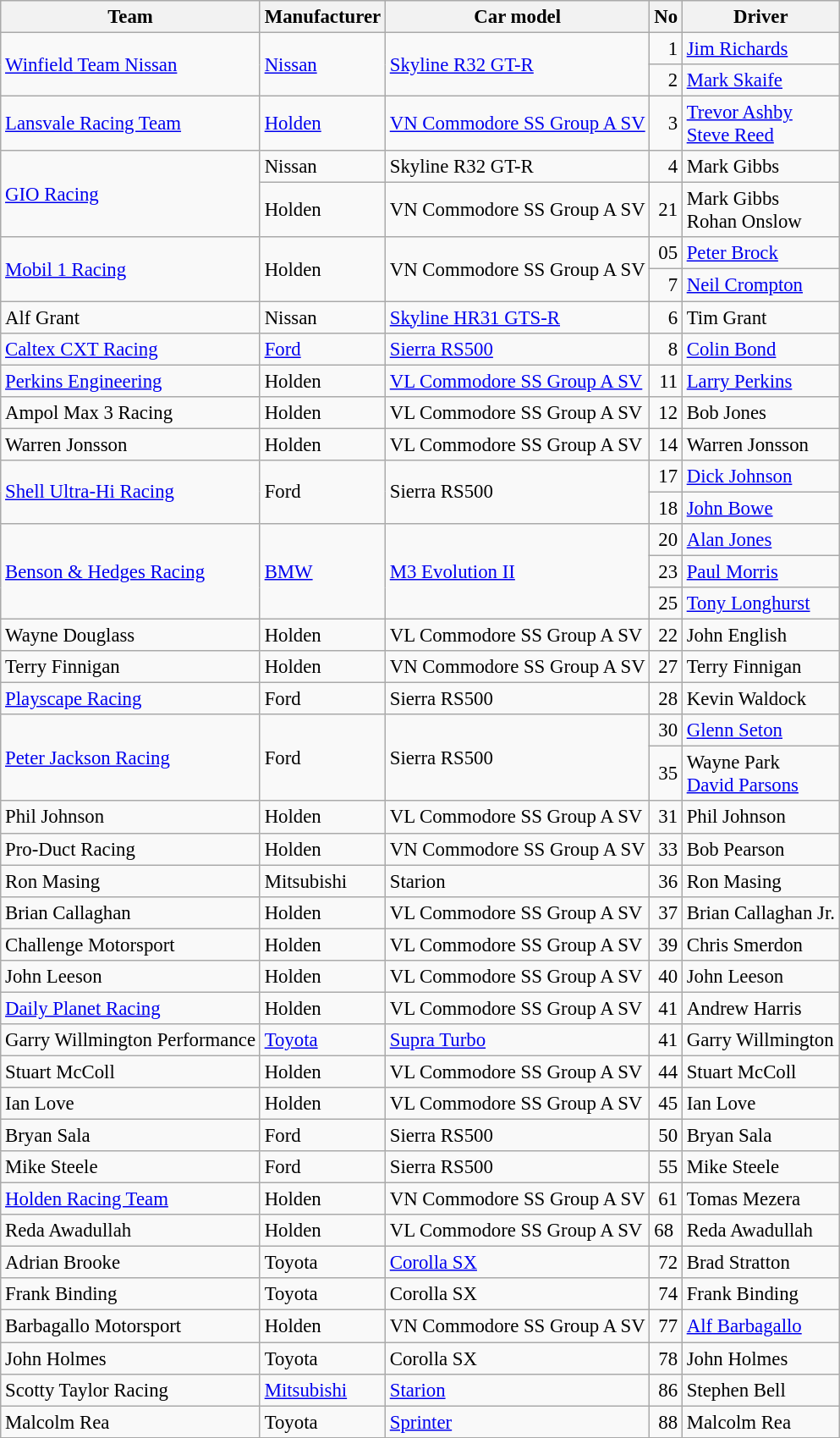<table class="wikitable" style="font-size: 95%;">
<tr>
<th>Team</th>
<th>Manufacturer</th>
<th>Car model</th>
<th>No</th>
<th>Driver</th>
</tr>
<tr>
<td rowspan=2><a href='#'>Winfield Team Nissan</a></td>
<td rowspan=2><a href='#'>Nissan</a></td>
<td rowspan=2><a href='#'>Skyline R32 GT-R</a></td>
<td align="right">1</td>
<td> <a href='#'>Jim Richards</a></td>
</tr>
<tr>
<td align="right">2</td>
<td> <a href='#'>Mark Skaife</a></td>
</tr>
<tr>
<td><a href='#'>Lansvale Racing Team</a></td>
<td><a href='#'>Holden</a></td>
<td><a href='#'>VN Commodore SS Group A SV</a></td>
<td align="right">3</td>
<td> <a href='#'>Trevor Ashby</a><br> <a href='#'>Steve Reed</a></td>
</tr>
<tr>
<td rowspan=2><a href='#'>GIO Racing</a></td>
<td>Nissan</td>
<td>Skyline R32 GT-R</td>
<td align="right">4</td>
<td> Mark Gibbs</td>
</tr>
<tr>
<td>Holden</td>
<td>VN Commodore SS Group A SV</td>
<td align="right">21</td>
<td> Mark Gibbs<br> Rohan Onslow</td>
</tr>
<tr>
<td rowspan=2><a href='#'>Mobil 1 Racing</a></td>
<td rowspan=2>Holden</td>
<td rowspan=2>VN Commodore SS Group A SV</td>
<td align="right">05</td>
<td> <a href='#'>Peter Brock</a></td>
</tr>
<tr>
<td align="right">7</td>
<td> <a href='#'>Neil Crompton</a></td>
</tr>
<tr>
<td>Alf Grant</td>
<td>Nissan</td>
<td><a href='#'>Skyline HR31 GTS-R</a></td>
<td align="right">6</td>
<td> Tim Grant</td>
</tr>
<tr>
<td><a href='#'>Caltex CXT Racing</a></td>
<td><a href='#'>Ford</a></td>
<td><a href='#'>Sierra RS500</a></td>
<td align="right">8</td>
<td> <a href='#'>Colin Bond</a></td>
</tr>
<tr>
<td><a href='#'>Perkins Engineering</a></td>
<td>Holden</td>
<td><a href='#'>VL Commodore SS Group A SV</a></td>
<td align="right">11</td>
<td> <a href='#'>Larry Perkins</a></td>
</tr>
<tr>
<td>Ampol Max 3 Racing</td>
<td>Holden</td>
<td>VL Commodore SS Group A SV</td>
<td align="right">12</td>
<td> Bob Jones</td>
</tr>
<tr>
<td>Warren Jonsson</td>
<td>Holden</td>
<td>VL Commodore SS Group A SV</td>
<td align="right">14</td>
<td> Warren Jonsson</td>
</tr>
<tr>
<td rowspan=2><a href='#'>Shell Ultra-Hi Racing</a></td>
<td rowspan=2>Ford</td>
<td rowspan=2>Sierra RS500</td>
<td align="right">17</td>
<td> <a href='#'>Dick Johnson</a></td>
</tr>
<tr>
<td align="right">18</td>
<td> <a href='#'>John Bowe</a></td>
</tr>
<tr>
<td rowspan=3><a href='#'>Benson & Hedges Racing</a></td>
<td rowspan=3><a href='#'>BMW</a></td>
<td rowspan=3><a href='#'>M3 Evolution II</a></td>
<td align="right">20</td>
<td> <a href='#'>Alan Jones</a></td>
</tr>
<tr>
<td align="right">23</td>
<td> <a href='#'>Paul Morris</a></td>
</tr>
<tr>
<td align="right">25</td>
<td> <a href='#'>Tony Longhurst</a></td>
</tr>
<tr>
<td>Wayne Douglass</td>
<td>Holden</td>
<td>VL Commodore SS Group A SV</td>
<td align="right">22</td>
<td> John English</td>
</tr>
<tr>
<td>Terry Finnigan</td>
<td>Holden</td>
<td>VN Commodore SS Group A SV</td>
<td align="right">27</td>
<td> Terry Finnigan</td>
</tr>
<tr>
<td><a href='#'>Playscape Racing</a></td>
<td>Ford</td>
<td>Sierra RS500</td>
<td align="right">28</td>
<td> Kevin Waldock</td>
</tr>
<tr>
<td rowspan=2><a href='#'>Peter Jackson Racing</a></td>
<td rowspan=2>Ford</td>
<td rowspan=2>Sierra RS500</td>
<td align="right">30</td>
<td> <a href='#'>Glenn Seton</a></td>
</tr>
<tr>
<td align="right">35</td>
<td> Wayne Park<br> <a href='#'>David Parsons</a></td>
</tr>
<tr>
<td>Phil Johnson</td>
<td>Holden</td>
<td>VL Commodore SS Group A SV</td>
<td align="right">31</td>
<td> Phil Johnson</td>
</tr>
<tr>
<td>Pro-Duct Racing</td>
<td>Holden</td>
<td>VN Commodore SS Group A SV</td>
<td align="right">33</td>
<td> Bob Pearson</td>
</tr>
<tr>
<td>Ron Masing</td>
<td>Mitsubishi</td>
<td>Starion</td>
<td align="right">36</td>
<td> Ron Masing</td>
</tr>
<tr>
<td>Brian Callaghan</td>
<td>Holden</td>
<td>VL Commodore SS Group A SV</td>
<td align="right">37</td>
<td> Brian Callaghan Jr.</td>
</tr>
<tr>
<td>Challenge Motorsport</td>
<td>Holden</td>
<td>VL Commodore SS Group A SV</td>
<td align="right">39</td>
<td> Chris Smerdon</td>
</tr>
<tr>
<td>John Leeson</td>
<td>Holden</td>
<td>VL Commodore SS Group A SV</td>
<td align="right">40</td>
<td> John Leeson</td>
</tr>
<tr>
<td><a href='#'>Daily Planet Racing</a></td>
<td>Holden</td>
<td>VL Commodore SS Group A SV</td>
<td align="right">41</td>
<td> Andrew Harris</td>
</tr>
<tr>
<td>Garry Willmington Performance</td>
<td><a href='#'>Toyota</a></td>
<td><a href='#'>Supra Turbo</a></td>
<td align="right">41</td>
<td> Garry Willmington</td>
</tr>
<tr>
<td>Stuart McColl</td>
<td>Holden</td>
<td>VL Commodore SS Group A SV</td>
<td align="right">44</td>
<td> Stuart McColl</td>
</tr>
<tr>
<td>Ian Love</td>
<td>Holden</td>
<td>VL Commodore SS Group A SV</td>
<td align="right">45</td>
<td> Ian Love</td>
</tr>
<tr>
<td>Bryan Sala</td>
<td>Ford</td>
<td>Sierra RS500</td>
<td align="right">50</td>
<td> Bryan Sala</td>
</tr>
<tr>
<td>Mike Steele</td>
<td>Ford</td>
<td>Sierra RS500</td>
<td align="right">55</td>
<td> Mike Steele</td>
</tr>
<tr>
<td><a href='#'>Holden Racing Team</a></td>
<td>Holden</td>
<td>VN Commodore SS Group A SV</td>
<td align="right">61</td>
<td> Tomas Mezera</td>
</tr>
<tr>
<td>Reda Awadullah</td>
<td>Holden</td>
<td>VL Commodore SS Group A SV</td>
<td>68</td>
<td> Reda Awadullah</td>
</tr>
<tr>
<td>Adrian Brooke</td>
<td>Toyota</td>
<td><a href='#'>Corolla SX</a></td>
<td align="right">72</td>
<td> Brad Stratton</td>
</tr>
<tr>
<td>Frank Binding</td>
<td>Toyota</td>
<td>Corolla SX</td>
<td align="right">74</td>
<td> Frank Binding</td>
</tr>
<tr>
<td>Barbagallo Motorsport</td>
<td>Holden</td>
<td>VN Commodore SS Group A SV</td>
<td align="right">77</td>
<td> <a href='#'>Alf Barbagallo</a></td>
</tr>
<tr>
<td>John Holmes</td>
<td>Toyota</td>
<td>Corolla SX</td>
<td align="right">78</td>
<td> John Holmes</td>
</tr>
<tr>
<td>Scotty Taylor Racing</td>
<td><a href='#'>Mitsubishi</a></td>
<td><a href='#'>Starion</a></td>
<td align="right">86</td>
<td> Stephen Bell</td>
</tr>
<tr>
<td>Malcolm Rea</td>
<td>Toyota</td>
<td><a href='#'>Sprinter</a></td>
<td align="right">88</td>
<td> Malcolm Rea</td>
</tr>
<tr>
</tr>
</table>
